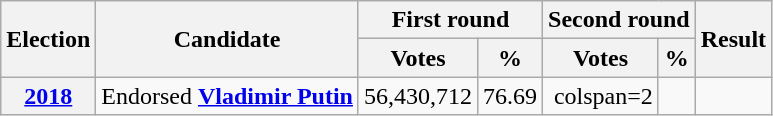<table class=wikitable style=text-align:right>
<tr>
<th rowspan="2">Election</th>
<th rowspan="2">Candidate</th>
<th colspan="2" scope="col">First round</th>
<th colspan="2">Second round</th>
<th rowspan="2">Result</th>
</tr>
<tr>
<th>Votes</th>
<th>%</th>
<th>Votes</th>
<th>%</th>
</tr>
<tr>
<th><a href='#'>2018</a></th>
<td align=left>Endorsed <strong><a href='#'>Vladimir Putin</a></strong></td>
<td>56,430,712</td>
<td>76.69</td>
<td>colspan=2 </td>
<td></td>
</tr>
</table>
